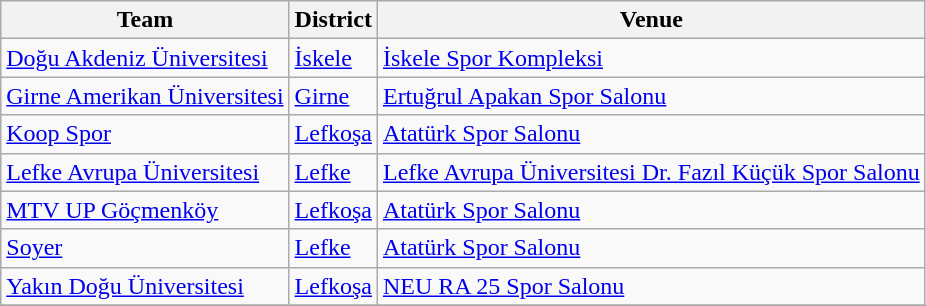<table class="wikitable sortable" style="text-align: left;">
<tr>
<th>Team</th>
<th>District</th>
<th>Venue</th>
</tr>
<tr>
<td><a href='#'>Doğu Akdeniz Üniversitesi</a></td>
<td><a href='#'>İskele</a></td>
<td><a href='#'>İskele Spor Kompleksi</a></td>
</tr>
<tr>
<td><a href='#'>Girne Amerikan Üniversitesi</a></td>
<td><a href='#'>Girne</a></td>
<td><a href='#'>Ertuğrul Apakan Spor Salonu</a></td>
</tr>
<tr>
<td><a href='#'>Koop Spor</a></td>
<td><a href='#'>Lefkoşa</a></td>
<td><a href='#'>Atatürk Spor Salonu</a></td>
</tr>
<tr>
<td><a href='#'>Lefke Avrupa Üniversitesi</a></td>
<td><a href='#'>Lefke</a></td>
<td><a href='#'>Lefke Avrupa Üniversitesi Dr. Fazıl Küçük Spor Salonu</a></td>
</tr>
<tr>
<td><a href='#'>MTV UP Göçmenköy</a></td>
<td><a href='#'>Lefkoşa</a></td>
<td><a href='#'>Atatürk Spor Salonu</a></td>
</tr>
<tr>
<td><a href='#'>Soyer</a></td>
<td><a href='#'>Lefke</a></td>
<td><a href='#'>Atatürk Spor Salonu</a></td>
</tr>
<tr>
<td><a href='#'>Yakın Doğu Üniversitesi</a></td>
<td><a href='#'>Lefkoşa</a></td>
<td><a href='#'>NEU RA 25 Spor Salonu</a></td>
</tr>
<tr>
</tr>
</table>
